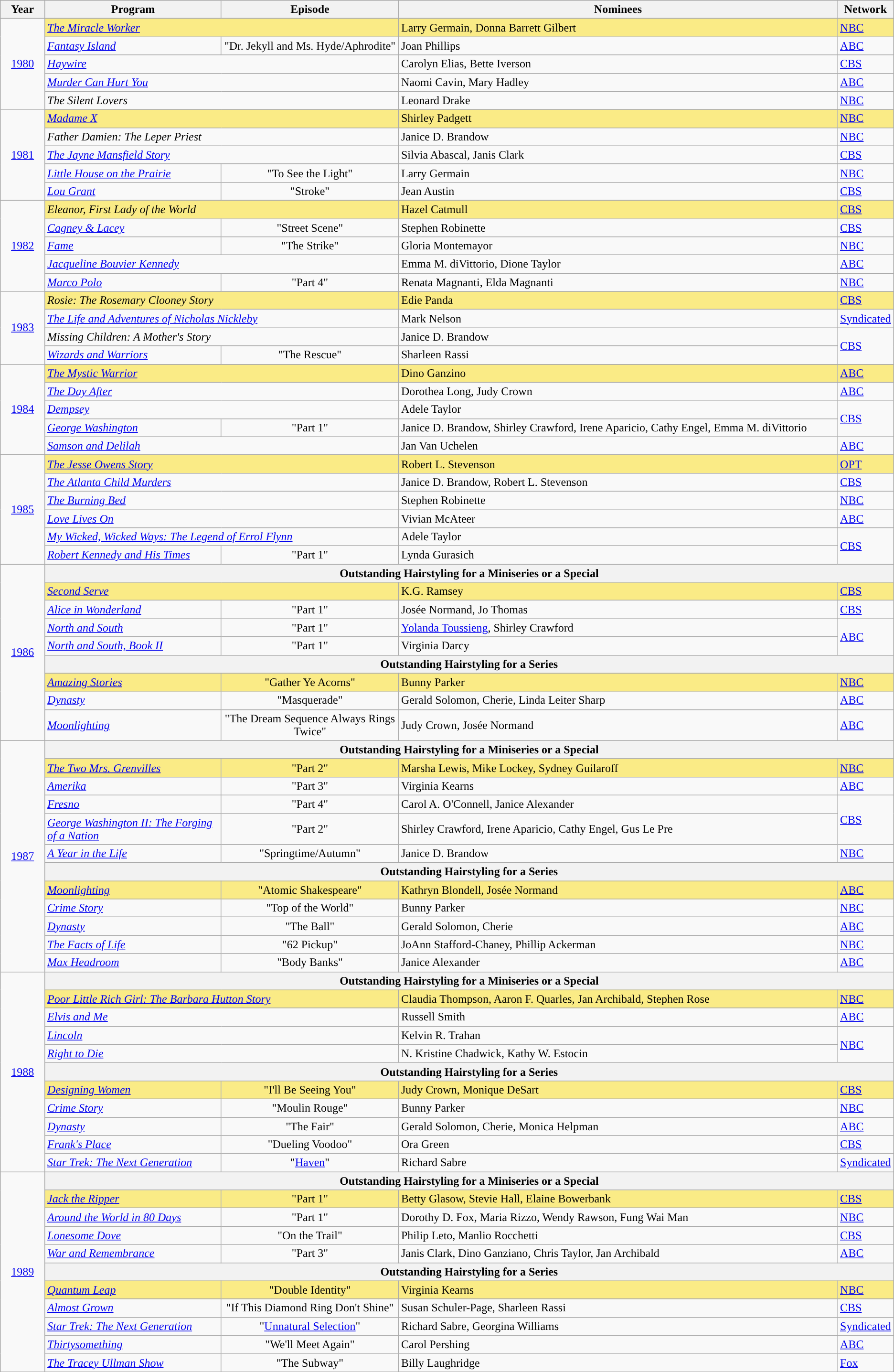<table class="wikitable">
<tr>
<th width="5%">Year</th>
<th width="20%">Program</th>
<th width="20%">Episode</th>
<th width="50%">Nominees</th>
<th width="5%">Network</th>
</tr>
<tr>
<td rowspan="6" style="text-align:center;"><a href='#'>1980</a><br></td>
</tr>
<tr style="background:#FAEB86;">
<td colspan=2><em><a href='#'>The Miracle Worker</a></em></td>
<td>Larry Germain, Donna Barrett Gilbert</td>
<td><a href='#'>NBC</a></td>
</tr>
<tr>
<td><em><a href='#'>Fantasy Island</a></em></td>
<td align=center>"Dr. Jekyll and Ms. Hyde/Aphrodite"</td>
<td>Joan Phillips</td>
<td><a href='#'>ABC</a></td>
</tr>
<tr>
<td colspan=2><em><a href='#'>Haywire</a> </em></td>
<td>Carolyn Elias, Bette Iverson</td>
<td><a href='#'>CBS</a></td>
</tr>
<tr>
<td colspan=2><em><a href='#'>Murder Can Hurt You</a> </em></td>
<td>Naomi Cavin, Mary Hadley</td>
<td><a href='#'>ABC</a></td>
</tr>
<tr>
<td colspan=2><em>The Silent Lovers</em></td>
<td>Leonard Drake</td>
<td><a href='#'>NBC</a></td>
</tr>
<tr>
<td rowspan="6" style="text-align:center;"><a href='#'>1981</a><br></td>
</tr>
<tr style="background:#FAEB86;">
<td colspan=2><em><a href='#'>Madame X</a></em></td>
<td>Shirley Padgett</td>
<td><a href='#'>NBC</a></td>
</tr>
<tr>
<td colspan=2><em>Father Damien: The Leper Priest </em></td>
<td>Janice D. Brandow</td>
<td><a href='#'>NBC</a></td>
</tr>
<tr>
<td colspan=2><em><a href='#'>The Jayne Mansfield Story</a> </em></td>
<td>Silvia Abascal, Janis Clark</td>
<td><a href='#'>CBS</a></td>
</tr>
<tr>
<td><em><a href='#'>Little House on the Prairie</a></em></td>
<td align=center>"To See the Light"</td>
<td>Larry Germain</td>
<td><a href='#'>NBC</a></td>
</tr>
<tr>
<td><em><a href='#'>Lou Grant</a></em></td>
<td align=center>"Stroke"</td>
<td>Jean Austin</td>
<td><a href='#'>CBS</a></td>
</tr>
<tr>
<td rowspan="6" style="text-align:center;"><a href='#'>1982</a><br></td>
</tr>
<tr style="background:#FAEB86;">
<td colspan=2><em>Eleanor, First Lady of the World</em></td>
<td>Hazel Catmull</td>
<td><a href='#'>CBS</a></td>
</tr>
<tr>
<td><em><a href='#'>Cagney & Lacey</a></em></td>
<td align=center>"Street Scene"</td>
<td>Stephen Robinette</td>
<td><a href='#'>CBS</a></td>
</tr>
<tr>
<td><em><a href='#'>Fame</a></em></td>
<td align=center>"The Strike"</td>
<td>Gloria Montemayor</td>
<td><a href='#'>NBC</a></td>
</tr>
<tr>
<td colspan=2><em><a href='#'>Jacqueline Bouvier Kennedy</a> </em></td>
<td>Emma M. diVittorio, Dione Taylor</td>
<td><a href='#'>ABC</a></td>
</tr>
<tr>
<td><em><a href='#'>Marco Polo</a></em></td>
<td align=center>"Part 4"</td>
<td>Renata Magnanti, Elda Magnanti</td>
<td><a href='#'>NBC</a></td>
</tr>
<tr>
<td rowspan="5" style="text-align:center;"><a href='#'>1983</a><br></td>
</tr>
<tr style="background:#FAEB86;">
<td colspan=2><em>Rosie: The Rosemary Clooney Story</em></td>
<td>Edie Panda</td>
<td><a href='#'>CBS</a></td>
</tr>
<tr>
<td colspan=2><em><a href='#'>The Life and Adventures of Nicholas Nickleby</a> </em></td>
<td>Mark Nelson</td>
<td><a href='#'>Syndicated</a></td>
</tr>
<tr>
<td colspan=2><em>Missing Children: A Mother's Story</em></td>
<td>Janice D. Brandow</td>
<td rowspan=2><a href='#'>CBS</a></td>
</tr>
<tr>
<td><em><a href='#'>Wizards and Warriors</a> </em></td>
<td align=center>"The Rescue"</td>
<td>Sharleen Rassi</td>
</tr>
<tr>
<td rowspan="6" style="text-align:center;"><a href='#'>1984</a><br></td>
</tr>
<tr style="background:#FAEB86;">
<td colspan=2><em><a href='#'>The Mystic Warrior</a></em></td>
<td>Dino Ganzino</td>
<td><a href='#'>ABC</a></td>
</tr>
<tr>
<td colspan=2><em><a href='#'>The Day After</a> </em></td>
<td>Dorothea Long, Judy Crown</td>
<td><a href='#'>ABC</a></td>
</tr>
<tr>
<td colspan=2><em><a href='#'>Dempsey</a> </em></td>
<td>Adele Taylor</td>
<td rowspan=2><a href='#'>CBS</a></td>
</tr>
<tr>
<td><em><a href='#'>George Washington</a> </em></td>
<td align=center>"Part 1"</td>
<td>Janice D. Brandow, Shirley Crawford, Irene Aparicio, Cathy Engel, Emma M. diVittorio</td>
</tr>
<tr>
<td colspan=2><em><a href='#'>Samson and Delilah</a> </em></td>
<td>Jan Van Uchelen</td>
<td><a href='#'>ABC</a></td>
</tr>
<tr>
<td rowspan="7" style="text-align:center;"><a href='#'>1985</a><br></td>
</tr>
<tr style="background:#FAEB86;">
<td colspan=2><em><a href='#'>The Jesse Owens Story</a></em></td>
<td>Robert L. Stevenson</td>
<td><a href='#'>OPT</a></td>
</tr>
<tr>
<td colspan=2><em><a href='#'>The Atlanta Child Murders</a> </em></td>
<td>Janice D. Brandow, Robert L. Stevenson</td>
<td><a href='#'>CBS</a></td>
</tr>
<tr>
<td colspan=2><em><a href='#'>The Burning Bed</a> </em></td>
<td>Stephen Robinette</td>
<td><a href='#'>NBC</a></td>
</tr>
<tr>
<td colspan=2><em><a href='#'>Love Lives On</a> </em></td>
<td>Vivian McAteer</td>
<td><a href='#'>ABC</a></td>
</tr>
<tr>
<td colspan=2><em><a href='#'>My Wicked, Wicked Ways: The Legend of Errol Flynn</a> </em></td>
<td>Adele Taylor</td>
<td rowspan=2><a href='#'>CBS</a></td>
</tr>
<tr>
<td><em><a href='#'>Robert Kennedy and His Times</a> </em></td>
<td align=center>"Part 1"</td>
<td>Lynda Gurasich</td>
</tr>
<tr>
<td rowspan=9 style="text-align:center"><a href='#'>1986</a></td>
<th colspan="4">Outstanding Hairstyling for a Miniseries or a Special</th>
</tr>
<tr style="background:#FAEB86;">
<td colspan=2><em><a href='#'>Second Serve</a></em></td>
<td>K.G. Ramsey</td>
<td><a href='#'>CBS</a></td>
</tr>
<tr>
<td><em><a href='#'>Alice in Wonderland</a></em></td>
<td align=center>"Part 1"</td>
<td>Josée Normand, Jo Thomas</td>
<td><a href='#'>CBS</a></td>
</tr>
<tr>
<td><em><a href='#'>North and South</a></em></td>
<td align=center>"Part 1"</td>
<td><a href='#'>Yolanda Toussieng</a>, Shirley Crawford</td>
<td rowspan=2><a href='#'>ABC</a></td>
</tr>
<tr>
<td><em><a href='#'>North and South, Book II</a></em></td>
<td align=center>"Part 1"</td>
<td>Virginia Darcy</td>
</tr>
<tr>
<th colspan="4">Outstanding Hairstyling for a Series</th>
</tr>
<tr style="background:#FAEB86;">
<td><em><a href='#'>Amazing Stories</a></em></td>
<td align=center>"Gather Ye Acorns"</td>
<td>Bunny Parker</td>
<td><a href='#'>NBC</a></td>
</tr>
<tr>
<td><em><a href='#'>Dynasty</a> </em></td>
<td align=center>"Masquerade"</td>
<td>Gerald Solomon, Cherie, Linda Leiter Sharp</td>
<td><a href='#'>ABC</a></td>
</tr>
<tr>
<td><em><a href='#'>Moonlighting</a> </em></td>
<td align=center>"The Dream Sequence Always Rings Twice"</td>
<td>Judy Crown, Josée Normand</td>
<td><a href='#'>ABC</a></td>
</tr>
<tr>
<td rowspan=12 style="text-align:center"><a href='#'>1987</a></td>
<th colspan="4">Outstanding Hairstyling for a Miniseries or a Special</th>
</tr>
<tr style="background:#FAEB86;">
<td><em><a href='#'>The Two Mrs. Grenvilles</a></em></td>
<td align=center>"Part 2"</td>
<td>Marsha Lewis, Mike Lockey, Sydney Guilaroff</td>
<td><a href='#'>NBC</a></td>
</tr>
<tr>
<td><em><a href='#'>Amerika</a></em></td>
<td align=center>"Part 3"</td>
<td>Virginia Kearns</td>
<td><a href='#'>ABC</a></td>
</tr>
<tr>
<td><em><a href='#'>Fresno</a></em></td>
<td align=center>"Part 4"</td>
<td>Carol A. O'Connell, Janice Alexander</td>
<td rowspan=2><a href='#'>CBS</a></td>
</tr>
<tr>
<td><em><a href='#'>George Washington II: The Forging of a Nation</a></em></td>
<td align=center>"Part 2"</td>
<td>Shirley Crawford, Irene Aparicio, Cathy Engel, Gus Le Pre</td>
</tr>
<tr>
<td><em><a href='#'>A Year in the Life</a></em></td>
<td align=center>"Springtime/Autumn"</td>
<td>Janice D. Brandow</td>
<td><a href='#'>NBC</a></td>
</tr>
<tr>
<th colspan="4">Outstanding Hairstyling for a Series</th>
</tr>
<tr style="background:#FAEB86;">
<td><em><a href='#'>Moonlighting</a></em></td>
<td align=center>"Atomic Shakespeare"</td>
<td>Kathryn Blondell, Josée Normand</td>
<td><a href='#'>ABC</a></td>
</tr>
<tr>
<td><em><a href='#'>Crime Story</a> </em></td>
<td align=center>"Top of the World"</td>
<td>Bunny Parker</td>
<td><a href='#'>NBC</a></td>
</tr>
<tr>
<td><em><a href='#'>Dynasty</a> </em></td>
<td align=center>"The Ball"</td>
<td>Gerald Solomon, Cherie</td>
<td><a href='#'>ABC</a></td>
</tr>
<tr>
<td><em><a href='#'>The Facts of Life</a> </em></td>
<td align=center>"62 Pickup"</td>
<td>JoAnn Stafford-Chaney, Phillip Ackerman</td>
<td><a href='#'>NBC</a></td>
</tr>
<tr>
<td><em><a href='#'>Max Headroom</a> </em></td>
<td align=center>"Body Banks"</td>
<td>Janice Alexander</td>
<td><a href='#'>ABC</a></td>
</tr>
<tr>
<td rowspan=11 style="text-align:center"><a href='#'>1988</a></td>
<th colspan="4">Outstanding Hairstyling for a Miniseries or a Special</th>
</tr>
<tr style="background:#FAEB86;">
<td colspan=2><em><a href='#'>Poor Little Rich Girl: The Barbara Hutton Story</a></em></td>
<td>Claudia Thompson, Aaron F. Quarles, Jan Archibald, Stephen Rose</td>
<td><a href='#'>NBC</a></td>
</tr>
<tr>
<td colspan=2><em><a href='#'>Elvis and Me</a></em></td>
<td>Russell Smith</td>
<td><a href='#'>ABC</a></td>
</tr>
<tr>
<td colspan=2><em><a href='#'>Lincoln</a></em></td>
<td>Kelvin R. Trahan</td>
<td rowspan=2><a href='#'>NBC</a></td>
</tr>
<tr>
<td colspan=2><em><a href='#'>Right to Die</a></em></td>
<td>N. Kristine Chadwick, Kathy W. Estocin</td>
</tr>
<tr>
<th colspan="4">Outstanding Hairstyling for a Series</th>
</tr>
<tr style="background:#FAEB86;">
<td><em><a href='#'>Designing Women</a></em></td>
<td align=center>"I'll Be Seeing You"</td>
<td>Judy Crown, Monique DeSart</td>
<td><a href='#'>CBS</a></td>
</tr>
<tr>
<td><em><a href='#'>Crime Story</a> </em></td>
<td align=center>"Moulin Rouge"</td>
<td>Bunny Parker</td>
<td><a href='#'>NBC</a></td>
</tr>
<tr>
<td><em><a href='#'>Dynasty</a> </em></td>
<td align=center>"The Fair"</td>
<td>Gerald Solomon, Cherie, Monica Helpman</td>
<td><a href='#'>ABC</a></td>
</tr>
<tr>
<td><em><a href='#'>Frank's Place</a> </em></td>
<td align=center>"Dueling Voodoo"</td>
<td>Ora Green</td>
<td><a href='#'>CBS</a></td>
</tr>
<tr>
<td><em><a href='#'>Star Trek: The Next Generation</a> </em></td>
<td align=center>"<a href='#'>Haven</a>"</td>
<td>Richard Sabre</td>
<td><a href='#'>Syndicated</a></td>
</tr>
<tr>
<td rowspan=11 style="text-align:center"><a href='#'>1989</a></td>
<th colspan="4">Outstanding Hairstyling for a Miniseries or a Special</th>
</tr>
<tr style="background:#FAEB86;">
<td><em><a href='#'>Jack the Ripper</a></em></td>
<td align=center>"Part 1"</td>
<td>Betty Glasow, Stevie Hall, Elaine Bowerbank</td>
<td><a href='#'>CBS</a></td>
</tr>
<tr>
<td><em><a href='#'>Around the World in 80 Days</a></em></td>
<td align=center>"Part 1"</td>
<td>Dorothy D. Fox, Maria Rizzo, Wendy Rawson, Fung Wai Man</td>
<td><a href='#'>NBC</a></td>
</tr>
<tr>
<td><em><a href='#'>Lonesome Dove</a></em></td>
<td align=center>"On the Trail"</td>
<td>Philip Leto, Manlio Rocchetti</td>
<td><a href='#'>CBS</a></td>
</tr>
<tr>
<td><em><a href='#'>War and Remembrance</a></em></td>
<td align=center>"Part 3"</td>
<td>Janis Clark, Dino Ganziano, Chris Taylor, Jan Archibald</td>
<td><a href='#'>ABC</a></td>
</tr>
<tr>
<th colspan="4">Outstanding Hairstyling for a Series</th>
</tr>
<tr style="background:#FAEB86;">
<td><em><a href='#'>Quantum Leap</a></em></td>
<td align=center>"Double Identity"</td>
<td>Virginia Kearns</td>
<td><a href='#'>NBC</a></td>
</tr>
<tr>
<td><em><a href='#'>Almost Grown</a> </em></td>
<td align=center>"If This Diamond Ring Don't Shine"</td>
<td>Susan Schuler-Page, Sharleen Rassi</td>
<td><a href='#'>CBS</a></td>
</tr>
<tr>
<td><em><a href='#'>Star Trek: The Next Generation</a> </em></td>
<td align=center>"<a href='#'>Unnatural Selection</a>"</td>
<td>Richard Sabre, Georgina Williams</td>
<td><a href='#'>Syndicated</a></td>
</tr>
<tr>
<td><em><a href='#'>Thirtysomething</a> </em></td>
<td align=center>"We'll Meet Again"</td>
<td>Carol Pershing</td>
<td><a href='#'>ABC</a></td>
</tr>
<tr>
<td><em><a href='#'>The Tracey Ullman Show</a> </em></td>
<td align=center>"The Subway"</td>
<td>Billy Laughridge</td>
<td><a href='#'>Fox</a></td>
</tr>
<tr>
</tr>
</table>
